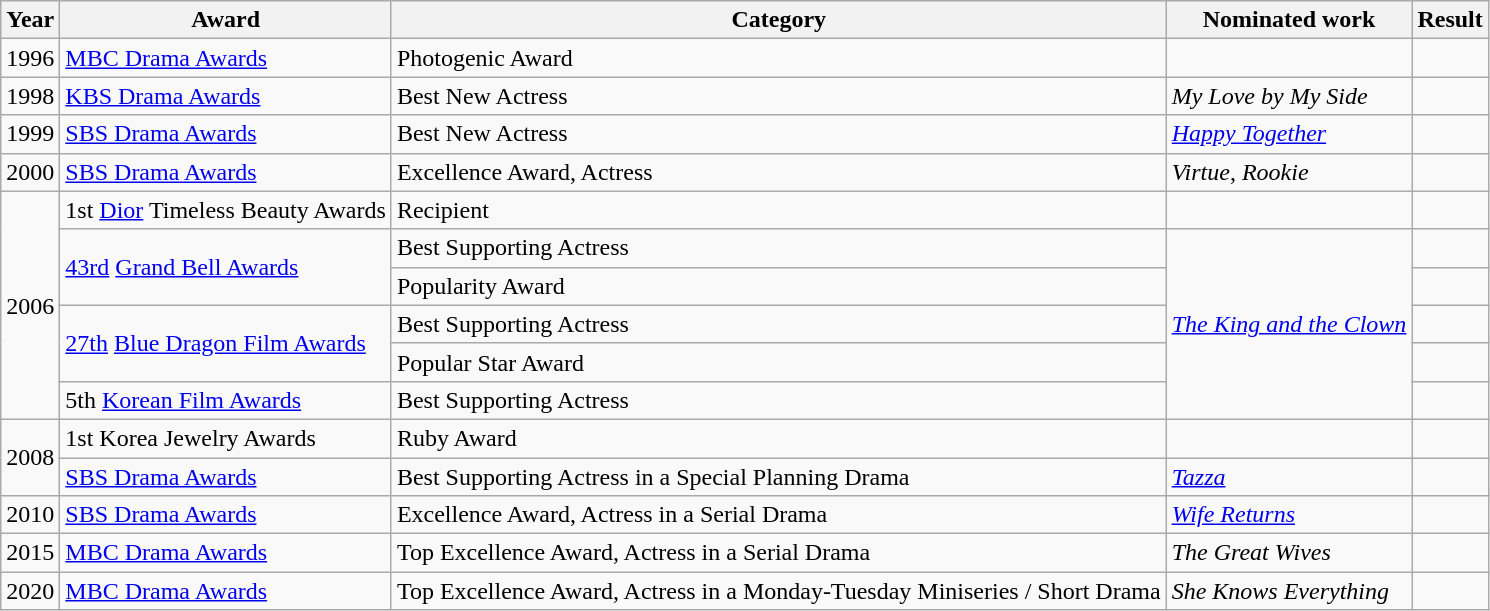<table class="wikitable">
<tr>
<th>Year</th>
<th>Award</th>
<th>Category</th>
<th>Nominated work</th>
<th>Result</th>
</tr>
<tr>
<td>1996</td>
<td><a href='#'>MBC Drama Awards</a></td>
<td>Photogenic Award</td>
<td></td>
<td></td>
</tr>
<tr>
<td>1998</td>
<td><a href='#'>KBS Drama Awards</a></td>
<td>Best New Actress</td>
<td><em>My Love by My Side</em></td>
<td></td>
</tr>
<tr>
<td>1999</td>
<td><a href='#'>SBS Drama Awards</a></td>
<td>Best New Actress</td>
<td><em><a href='#'>Happy Together</a></em></td>
<td></td>
</tr>
<tr>
<td>2000</td>
<td><a href='#'>SBS Drama Awards</a></td>
<td>Excellence Award, Actress</td>
<td><em>Virtue</em>, <em>Rookie</em></td>
<td></td>
</tr>
<tr>
<td rowspan=6>2006</td>
<td>1st <a href='#'>Dior</a> Timeless Beauty Awards</td>
<td>Recipient</td>
<td></td>
<td></td>
</tr>
<tr>
<td rowspan=2><a href='#'>43rd</a> <a href='#'>Grand Bell Awards</a></td>
<td>Best Supporting Actress</td>
<td rowspan=5><em><a href='#'>The King and the Clown</a></em></td>
<td></td>
</tr>
<tr>
<td>Popularity Award</td>
<td></td>
</tr>
<tr>
<td rowspan=2><a href='#'>27th</a> <a href='#'>Blue Dragon Film Awards</a></td>
<td>Best Supporting Actress</td>
<td></td>
</tr>
<tr>
<td>Popular Star Award</td>
<td></td>
</tr>
<tr>
<td>5th <a href='#'>Korean Film Awards</a></td>
<td>Best Supporting Actress</td>
<td></td>
</tr>
<tr>
<td rowspan=2>2008</td>
<td>1st Korea Jewelry Awards</td>
<td>Ruby Award</td>
<td></td>
<td></td>
</tr>
<tr>
<td><a href='#'>SBS Drama Awards</a></td>
<td>Best Supporting Actress in a Special Planning Drama</td>
<td><em><a href='#'>Tazza</a></em></td>
<td></td>
</tr>
<tr>
<td>2010</td>
<td><a href='#'>SBS Drama Awards</a></td>
<td>Excellence Award, Actress in a Serial Drama</td>
<td><em><a href='#'>Wife Returns</a></em></td>
<td></td>
</tr>
<tr>
<td>2015</td>
<td><a href='#'>MBC Drama Awards</a></td>
<td>Top Excellence Award, Actress in a Serial Drama</td>
<td><em>The Great Wives</em></td>
<td></td>
</tr>
<tr>
<td>2020</td>
<td><a href='#'>MBC Drama Awards</a></td>
<td>Top Excellence Award, Actress in a Monday-Tuesday Miniseries / Short Drama</td>
<td><em>She Knows Everything</em></td>
<td></td>
</tr>
</table>
